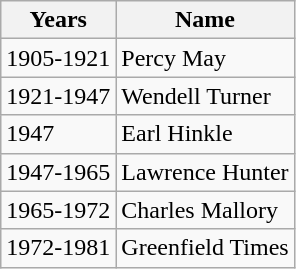<table class="wikitable">
<tr>
<th>Years</th>
<th>Name</th>
</tr>
<tr>
<td>1905-1921</td>
<td>Percy May</td>
</tr>
<tr>
<td>1921-1947</td>
<td>Wendell Turner</td>
</tr>
<tr>
<td>1947</td>
<td>Earl Hinkle</td>
</tr>
<tr>
<td>1947-1965</td>
<td>Lawrence Hunter</td>
</tr>
<tr>
<td>1965-1972</td>
<td>Charles Mallory</td>
</tr>
<tr>
<td>1972-1981</td>
<td>Greenfield Times</td>
</tr>
</table>
